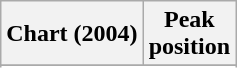<table class="wikitable sortable plainrowheaders" style="text-align:center;">
<tr>
<th scope="col">Chart (2004)</th>
<th scope="col">Peak<br>position</th>
</tr>
<tr>
</tr>
<tr>
</tr>
<tr>
</tr>
<tr>
</tr>
</table>
